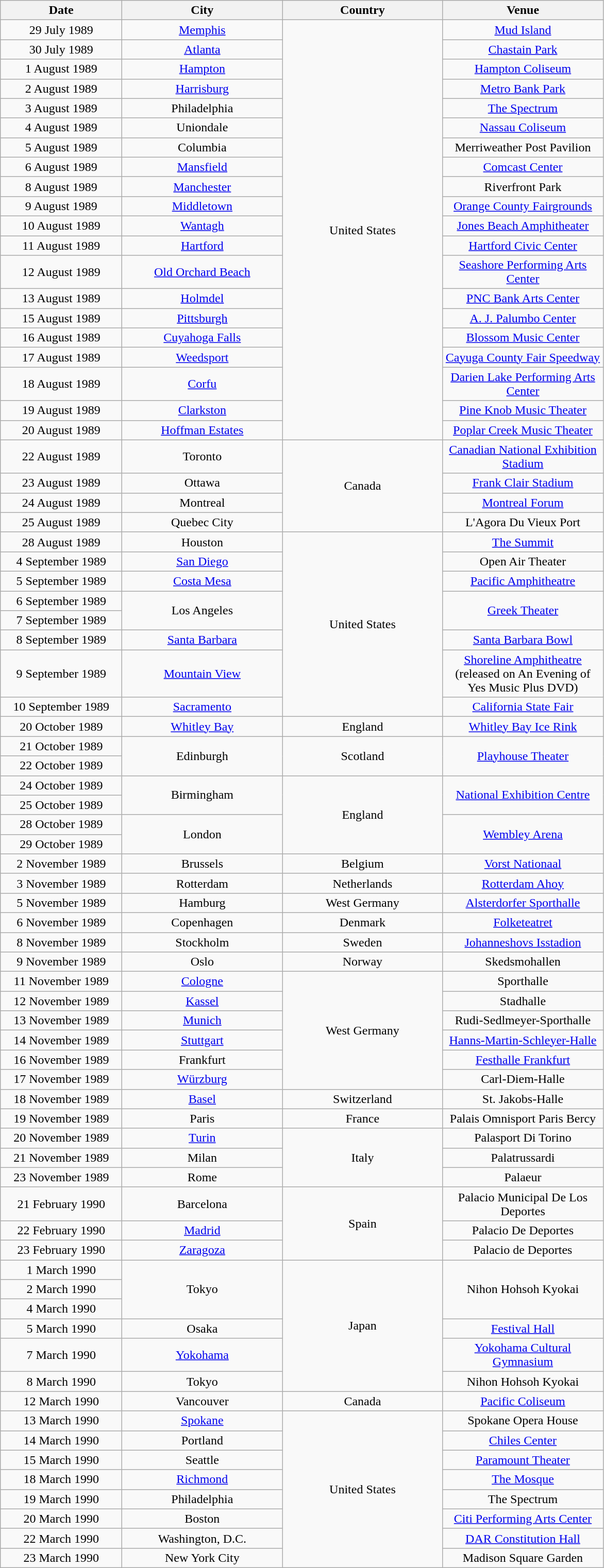<table class="wikitable" style="text-align:center;">
<tr>
<th style="width:150px;">Date</th>
<th style="width:200px;">City</th>
<th style="width:200px;">Country</th>
<th style="width:200px;">Venue</th>
</tr>
<tr>
<td>29 July 1989</td>
<td><a href='#'>Memphis</a></td>
<td rowspan="20">United States</td>
<td><a href='#'>Mud Island</a></td>
</tr>
<tr>
<td>30 July 1989</td>
<td><a href='#'>Atlanta</a></td>
<td><a href='#'>Chastain Park</a></td>
</tr>
<tr>
<td>1 August 1989</td>
<td><a href='#'>Hampton</a></td>
<td><a href='#'>Hampton Coliseum</a></td>
</tr>
<tr>
<td>2 August 1989</td>
<td><a href='#'>Harrisburg</a></td>
<td><a href='#'>Metro Bank Park</a></td>
</tr>
<tr>
<td>3 August 1989</td>
<td>Philadelphia</td>
<td><a href='#'>The Spectrum</a></td>
</tr>
<tr>
<td>4 August 1989</td>
<td>Uniondale</td>
<td><a href='#'>Nassau Coliseum</a></td>
</tr>
<tr>
<td>5 August 1989</td>
<td>Columbia</td>
<td>Merriweather Post Pavilion</td>
</tr>
<tr>
<td>6 August 1989</td>
<td><a href='#'>Mansfield</a></td>
<td><a href='#'>Comcast Center</a></td>
</tr>
<tr>
<td>8 August 1989</td>
<td><a href='#'>Manchester</a></td>
<td>Riverfront Park</td>
</tr>
<tr>
<td>9 August 1989</td>
<td><a href='#'>Middletown</a></td>
<td><a href='#'>Orange County Fairgrounds</a></td>
</tr>
<tr>
<td>10 August 1989</td>
<td><a href='#'>Wantagh</a></td>
<td><a href='#'>Jones Beach Amphitheater</a></td>
</tr>
<tr>
<td>11 August 1989</td>
<td><a href='#'>Hartford</a></td>
<td><a href='#'>Hartford Civic Center</a></td>
</tr>
<tr>
<td>12 August 1989</td>
<td><a href='#'>Old Orchard Beach</a></td>
<td><a href='#'>Seashore Performing Arts Center</a></td>
</tr>
<tr>
<td>13 August 1989</td>
<td><a href='#'>Holmdel</a></td>
<td><a href='#'>PNC Bank Arts Center</a></td>
</tr>
<tr>
<td>15 August 1989</td>
<td><a href='#'>Pittsburgh</a></td>
<td><a href='#'>A. J. Palumbo Center</a></td>
</tr>
<tr>
<td>16 August 1989</td>
<td><a href='#'>Cuyahoga Falls</a></td>
<td><a href='#'>Blossom Music Center</a></td>
</tr>
<tr>
<td>17 August 1989</td>
<td><a href='#'>Weedsport</a></td>
<td><a href='#'>Cayuga County Fair Speedway</a></td>
</tr>
<tr>
<td>18 August 1989</td>
<td><a href='#'>Corfu</a></td>
<td><a href='#'>Darien Lake Performing Arts Center</a></td>
</tr>
<tr>
<td>19 August 1989</td>
<td><a href='#'>Clarkston</a></td>
<td><a href='#'>Pine Knob Music Theater</a></td>
</tr>
<tr>
<td>20 August 1989</td>
<td><a href='#'>Hoffman Estates</a></td>
<td><a href='#'>Poplar Creek Music Theater</a></td>
</tr>
<tr>
<td>22 August 1989</td>
<td>Toronto</td>
<td rowspan="4">Canada</td>
<td><a href='#'>Canadian National Exhibition Stadium</a></td>
</tr>
<tr>
<td>23 August 1989</td>
<td>Ottawa</td>
<td><a href='#'>Frank Clair Stadium</a></td>
</tr>
<tr>
<td>24 August 1989</td>
<td>Montreal</td>
<td><a href='#'>Montreal Forum</a></td>
</tr>
<tr>
<td>25 August 1989</td>
<td>Quebec City</td>
<td>L'Agora Du Vieux Port</td>
</tr>
<tr>
<td>28 August 1989</td>
<td>Houston</td>
<td rowspan="8">United States</td>
<td><a href='#'>The Summit</a></td>
</tr>
<tr>
<td>4 September 1989</td>
<td><a href='#'>San Diego</a></td>
<td>Open Air Theater</td>
</tr>
<tr>
<td>5 September 1989</td>
<td><a href='#'>Costa Mesa</a></td>
<td><a href='#'>Pacific Amphitheatre</a></td>
</tr>
<tr>
<td>6 September 1989</td>
<td rowspan="2">Los Angeles</td>
<td rowspan="2"><a href='#'>Greek Theater</a></td>
</tr>
<tr>
<td>7 September 1989</td>
</tr>
<tr>
<td>8 September 1989</td>
<td><a href='#'>Santa Barbara</a></td>
<td><a href='#'>Santa Barbara Bowl</a></td>
</tr>
<tr>
<td>9 September 1989</td>
<td><a href='#'>Mountain View</a></td>
<td><a href='#'>Shoreline Amphitheatre</a> (released on An Evening of Yes Music Plus DVD)</td>
</tr>
<tr>
<td>10 September 1989</td>
<td><a href='#'>Sacramento</a></td>
<td><a href='#'>California State Fair</a></td>
</tr>
<tr>
<td>20 October 1989</td>
<td><a href='#'>Whitley Bay</a></td>
<td>England</td>
<td><a href='#'>Whitley Bay Ice Rink</a></td>
</tr>
<tr>
<td>21 October 1989</td>
<td rowspan="2">Edinburgh</td>
<td rowspan="2">Scotland</td>
<td rowspan="2"><a href='#'>Playhouse Theater</a></td>
</tr>
<tr>
<td>22 October 1989</td>
</tr>
<tr>
<td>24 October 1989</td>
<td rowspan="2">Birmingham</td>
<td rowspan="4">England</td>
<td rowspan="2"><a href='#'>National Exhibition Centre</a></td>
</tr>
<tr>
<td>25 October 1989</td>
</tr>
<tr>
<td>28 October 1989</td>
<td rowspan="2">London</td>
<td rowspan="2"><a href='#'>Wembley Arena</a></td>
</tr>
<tr>
<td>29 October 1989</td>
</tr>
<tr>
<td>2 November 1989</td>
<td>Brussels</td>
<td>Belgium</td>
<td><a href='#'>Vorst Nationaal</a></td>
</tr>
<tr>
<td>3 November 1989</td>
<td>Rotterdam</td>
<td>Netherlands</td>
<td><a href='#'>Rotterdam Ahoy</a></td>
</tr>
<tr>
<td>5 November 1989</td>
<td>Hamburg</td>
<td>West Germany</td>
<td><a href='#'>Alsterdorfer Sporthalle</a></td>
</tr>
<tr>
<td>6 November 1989</td>
<td>Copenhagen</td>
<td>Denmark</td>
<td><a href='#'>Folketeatret</a></td>
</tr>
<tr>
<td>8 November 1989</td>
<td>Stockholm</td>
<td>Sweden</td>
<td><a href='#'>Johanneshovs Isstadion</a></td>
</tr>
<tr>
<td>9 November 1989</td>
<td>Oslo</td>
<td>Norway</td>
<td>Skedsmohallen</td>
</tr>
<tr>
<td>11 November 1989</td>
<td><a href='#'>Cologne</a></td>
<td rowspan="6">West Germany</td>
<td>Sporthalle</td>
</tr>
<tr>
<td>12 November 1989</td>
<td><a href='#'>Kassel</a></td>
<td>Stadhalle</td>
</tr>
<tr>
<td>13 November 1989</td>
<td><a href='#'>Munich</a></td>
<td>Rudi-Sedlmeyer-Sporthalle</td>
</tr>
<tr>
<td>14 November 1989</td>
<td><a href='#'>Stuttgart</a></td>
<td><a href='#'>Hanns-Martin-Schleyer-Halle</a></td>
</tr>
<tr>
<td>16 November 1989</td>
<td>Frankfurt</td>
<td><a href='#'>Festhalle Frankfurt</a></td>
</tr>
<tr>
<td>17 November 1989</td>
<td><a href='#'>Würzburg</a></td>
<td>Carl-Diem-Halle</td>
</tr>
<tr>
<td>18 November 1989</td>
<td><a href='#'>Basel</a></td>
<td>Switzerland</td>
<td>St. Jakobs-Halle</td>
</tr>
<tr>
<td>19 November 1989</td>
<td>Paris</td>
<td>France</td>
<td>Palais Omnisport Paris Bercy</td>
</tr>
<tr>
<td>20 November 1989</td>
<td><a href='#'>Turin</a></td>
<td rowspan="3">Italy</td>
<td>Palasport Di Torino</td>
</tr>
<tr>
<td>21 November 1989</td>
<td>Milan</td>
<td>Palatrussardi</td>
</tr>
<tr>
<td>23 November 1989</td>
<td>Rome</td>
<td>Palaeur</td>
</tr>
<tr>
<td>21 February 1990</td>
<td>Barcelona</td>
<td rowspan="3">Spain</td>
<td>Palacio Municipal De Los Deportes</td>
</tr>
<tr>
<td>22 February 1990</td>
<td><a href='#'>Madrid</a></td>
<td>Palacio De Deportes</td>
</tr>
<tr>
<td>23 February 1990</td>
<td><a href='#'>Zaragoza</a></td>
<td>Palacio de Deportes</td>
</tr>
<tr>
<td>1 March 1990</td>
<td rowspan="3">Tokyo</td>
<td rowspan="6">Japan</td>
<td rowspan="3">Nihon Hohsoh Kyokai</td>
</tr>
<tr>
<td>2 March 1990</td>
</tr>
<tr>
<td>4 March 1990</td>
</tr>
<tr>
<td>5 March 1990</td>
<td>Osaka</td>
<td><a href='#'>Festival Hall</a></td>
</tr>
<tr>
<td>7 March 1990</td>
<td><a href='#'>Yokohama</a></td>
<td><a href='#'>Yokohama Cultural Gymnasium</a></td>
</tr>
<tr>
<td>8 March 1990</td>
<td>Tokyo</td>
<td>Nihon Hohsoh Kyokai</td>
</tr>
<tr>
<td>12 March 1990</td>
<td>Vancouver</td>
<td>Canada</td>
<td><a href='#'>Pacific Coliseum</a></td>
</tr>
<tr>
<td>13 March 1990</td>
<td><a href='#'>Spokane</a></td>
<td rowspan="8">United States</td>
<td>Spokane Opera House</td>
</tr>
<tr>
<td>14 March 1990</td>
<td>Portland</td>
<td><a href='#'>Chiles Center</a></td>
</tr>
<tr>
<td>15 March 1990</td>
<td>Seattle</td>
<td><a href='#'>Paramount Theater</a></td>
</tr>
<tr>
<td>18 March 1990</td>
<td><a href='#'>Richmond</a></td>
<td><a href='#'>The Mosque</a></td>
</tr>
<tr>
<td>19 March 1990</td>
<td>Philadelphia</td>
<td>The Spectrum</td>
</tr>
<tr>
<td>20 March 1990</td>
<td>Boston</td>
<td><a href='#'>Citi Performing Arts Center</a></td>
</tr>
<tr>
<td>22 March 1990</td>
<td>Washington, D.C.</td>
<td><a href='#'>DAR Constitution Hall</a></td>
</tr>
<tr>
<td>23 March 1990</td>
<td>New York City</td>
<td>Madison Square Garden</td>
</tr>
</table>
